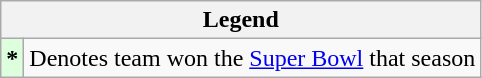<table class="wikitable">
<tr>
<th scope=row colspan=2>Legend</th>
</tr>
<tr>
<th scope="row" style="background-color: #DDFFDD;">*</th>
<td>Denotes team won the <a href='#'>Super Bowl</a> that season</td>
</tr>
</table>
